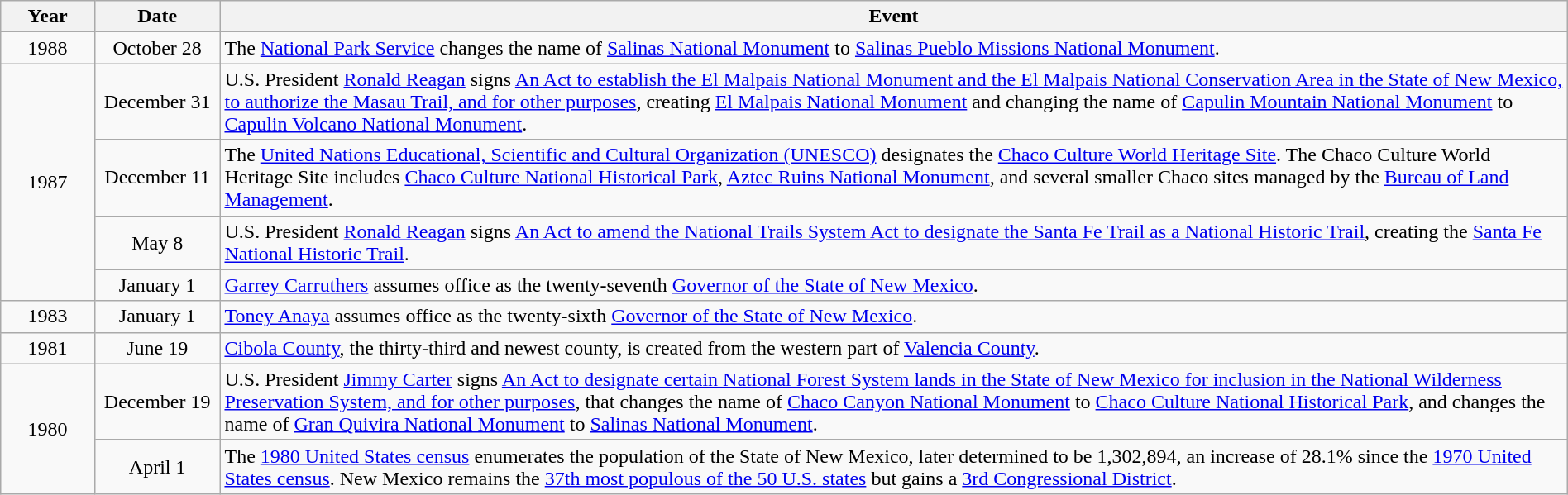<table class="wikitable" style="width:100%;">
<tr>
<th style="width:6%">Year</th>
<th style="width:8%">Date</th>
<th style="width:86%">Event</th>
</tr>
<tr>
<td align=center rowspan=1>1988</td>
<td align=center>October 28</td>
<td>The <a href='#'>National Park Service</a> changes the name of <a href='#'>Salinas National Monument</a> to <a href='#'>Salinas Pueblo Missions National Monument</a>.</td>
</tr>
<tr>
<td align=center rowspan=4>1987</td>
<td align=center>December 31</td>
<td>U.S. President <a href='#'>Ronald Reagan</a> signs <a href='#'>An Act to establish the El Malpais National Monument and the El Malpais National Conservation Area in the State of New Mexico, to authorize the Masau Trail, and for other purposes</a>, creating <a href='#'>El Malpais National Monument</a> and changing the name of <a href='#'>Capulin Mountain National Monument</a> to <a href='#'>Capulin Volcano National Monument</a>.</td>
</tr>
<tr>
<td align=center>December 11</td>
<td>The <a href='#'>United Nations Educational, Scientific and Cultural Organization (UNESCO)</a> designates the <a href='#'>Chaco Culture World Heritage Site</a>.  The Chaco Culture World Heritage Site includes <a href='#'>Chaco Culture National Historical Park</a>, <a href='#'>Aztec Ruins National Monument</a>, and several smaller Chaco sites managed by the <a href='#'>Bureau of Land Management</a>.</td>
</tr>
<tr>
<td align=center>May 8</td>
<td>U.S. President <a href='#'>Ronald Reagan</a> signs <a href='#'>An Act to amend the National Trails System Act to designate the Santa Fe Trail as a National Historic Trail</a>, creating the <a href='#'>Santa Fe National Historic Trail</a>.</td>
</tr>
<tr>
<td align=center>January 1</td>
<td><a href='#'>Garrey Carruthers</a> assumes office as the twenty-seventh <a href='#'>Governor of the State of New Mexico</a>.</td>
</tr>
<tr>
<td align=center rowspan=1>1983</td>
<td align=center>January 1</td>
<td><a href='#'>Toney Anaya</a> assumes office as the twenty-sixth <a href='#'>Governor of the State of New Mexico</a>.</td>
</tr>
<tr>
<td align=center rowspan=1>1981</td>
<td align=center>June 19</td>
<td><a href='#'>Cibola County</a>, the thirty-third and newest county, is created from the western part of <a href='#'>Valencia County</a>.</td>
</tr>
<tr>
<td align=center rowspan=2>1980</td>
<td align=center>December 19</td>
<td>U.S. President <a href='#'>Jimmy Carter</a> signs <a href='#'>An Act to designate certain National Forest System lands in the State of New Mexico for inclusion in the National Wilderness Preservation System, and for other purposes</a>, that changes the name of <a href='#'>Chaco Canyon National Monument</a> to <a href='#'>Chaco Culture National Historical Park</a>, and changes the name of <a href='#'>Gran Quivira National Monument</a> to <a href='#'>Salinas National Monument</a>.</td>
</tr>
<tr>
<td align=center>April 1</td>
<td>The <a href='#'>1980 United States census</a> enumerates the population of the State of New Mexico, later determined to be 1,302,894, an increase of 28.1% since the <a href='#'>1970 United States census</a>. New Mexico remains the <a href='#'>37th most populous of the 50 U.S. states</a> but gains a <a href='#'>3rd Congressional District</a>.</td>
</tr>
</table>
